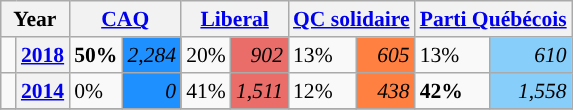<table class="wikitable" style="float:right; width:400; font-size:90%; margin-left:1em;">
<tr>
<th colspan="2" scope="col">Year</th>
<th colspan="2" scope="col"><a href='#'>CAQ</a></th>
<th colspan="2" scope="col"><a href='#'>Liberal</a></th>
<th colspan="2" scope="col"><a href='#'>QC solidaire</a></th>
<th colspan="2" scope="col"><a href='#'>Parti Québécois</a></th>
</tr>
<tr>
<td style="width: 0.25em; background-color: "></td>
<th><a href='#'>2018</a></th>
<td><strong>50%</strong></td>
<td style="text-align:right; background:#1E90FF;"><em>2,284</em></td>
<td>20%</td>
<td style="text-align:right; background:#EA6D6A;"><em>902</em></td>
<td>13%</td>
<td style="text-align:right; background:#FF8040;"><em>605</em></td>
<td>13%</td>
<td style="text-align:right; background:#87CEFA;"><em>610</em></td>
</tr>
<tr>
<td style="width: 0.25em; background-color: "></td>
<th><a href='#'>2014</a></th>
<td>0%</td>
<td style="text-align:right; background:#1E90FF;"><em>0</em></td>
<td>41%</td>
<td style="text-align:right; background:#EA6D6A;"><em>1,511</em></td>
<td>12%</td>
<td style="text-align:right; background:#FF8040;"><em>438</em></td>
<td><strong>42%</strong></td>
<td style="text-align:right; background:#87CEFA;"><em>1,558</em></td>
</tr>
<tr>
</tr>
</table>
